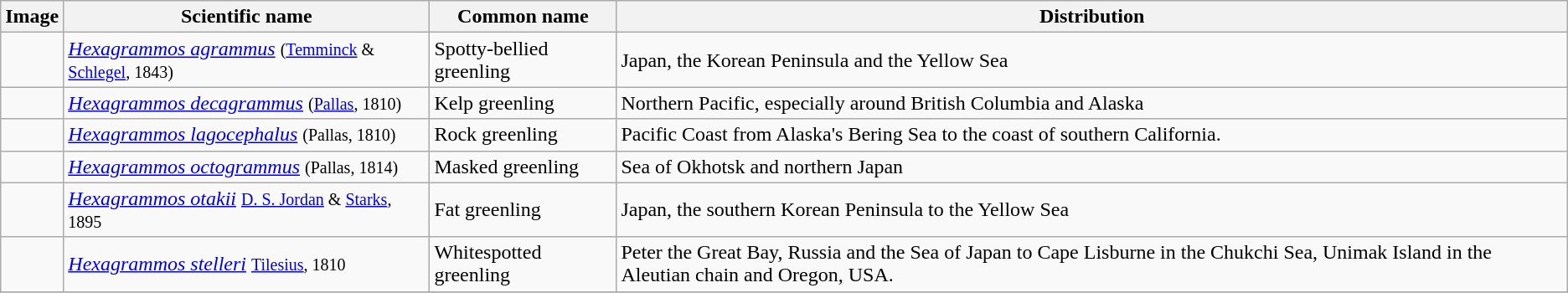<table class="wikitable">
<tr>
<th>Image</th>
<th>Scientific name</th>
<th>Common name</th>
<th>Distribution</th>
</tr>
<tr>
<td></td>
<td><em><a href='#'>Hexagrammos agrammus</a></em> <small>(<a href='#'>Temminck</a> & <a href='#'>Schlegel</a>, 1843)</small></td>
<td>Spotty-bellied greenling</td>
<td>Japan, the Korean Peninsula and the Yellow Sea</td>
</tr>
<tr>
<td></td>
<td><em><a href='#'>Hexagrammos decagrammus</a></em> <small>(<a href='#'>Pallas</a>, 1810)</small></td>
<td>Kelp greenling</td>
<td>Northern Pacific, especially around British Columbia and Alaska</td>
</tr>
<tr>
<td></td>
<td><em><a href='#'>Hexagrammos lagocephalus</a></em> <small>(Pallas, 1810)</small></td>
<td>Rock greenling</td>
<td>Pacific Coast from Alaska's Bering Sea to the coast of southern California.</td>
</tr>
<tr>
<td></td>
<td><em><a href='#'>Hexagrammos octogrammus</a></em> <small>(Pallas, 1814)</small></td>
<td>Masked greenling</td>
<td>Sea of Okhotsk and northern Japan</td>
</tr>
<tr>
<td></td>
<td><em><a href='#'>Hexagrammos otakii</a></em> <small><a href='#'>D. S. Jordan</a> & <a href='#'>Starks</a>, 1895</small></td>
<td>Fat greenling</td>
<td>Japan, the southern Korean Peninsula to the Yellow Sea</td>
</tr>
<tr>
<td></td>
<td><em><a href='#'>Hexagrammos stelleri</a></em> <small><a href='#'>Tilesius</a>, 1810</small></td>
<td>Whitespotted greenling</td>
<td>Peter the Great Bay, Russia and the Sea of Japan to Cape Lisburne in the Chukchi Sea, Unimak Island in the Aleutian chain and Oregon, USA.</td>
</tr>
<tr>
</tr>
</table>
